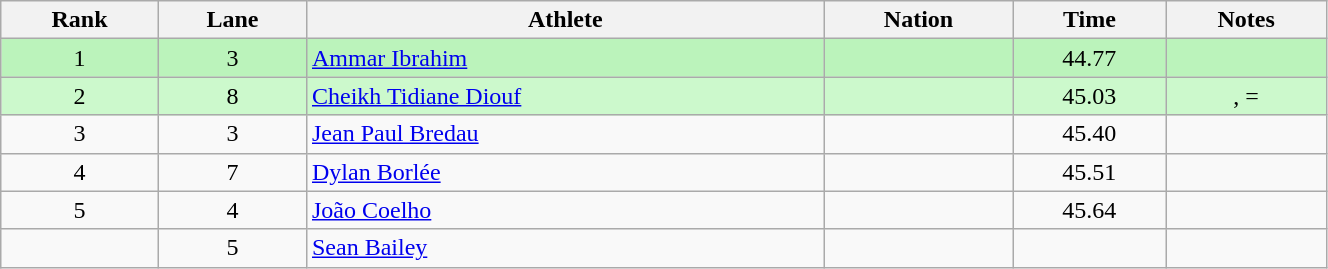<table class="wikitable sortable" style="text-align:center;width: 70%;">
<tr>
<th>Rank</th>
<th>Lane</th>
<th>Athlete</th>
<th>Nation</th>
<th>Time</th>
<th>Notes</th>
</tr>
<tr bgcolor=bbf3bb>
<td>1</td>
<td>3</td>
<td align=left><a href='#'>Ammar Ibrahim</a></td>
<td align=left></td>
<td>44.77</td>
<td></td>
</tr>
<tr bgcolor=ccf9cc>
<td>2</td>
<td>8</td>
<td align=left><a href='#'>Cheikh Tidiane Diouf</a></td>
<td align=left></td>
<td>45.03</td>
<td>, =</td>
</tr>
<tr>
<td>3</td>
<td>3</td>
<td align=left><a href='#'>Jean Paul Bredau</a></td>
<td align=left></td>
<td>45.40</td>
<td></td>
</tr>
<tr>
<td>4</td>
<td>7</td>
<td align=left><a href='#'>Dylan Borlée</a></td>
<td align=left></td>
<td>45.51</td>
<td></td>
</tr>
<tr>
<td>5</td>
<td>4</td>
<td align=left><a href='#'>João Coelho</a></td>
<td align=left></td>
<td>45.64</td>
<td></td>
</tr>
<tr>
<td></td>
<td>5</td>
<td align=left><a href='#'>Sean Bailey</a></td>
<td align=left></td>
<td></td>
<td></td>
</tr>
</table>
